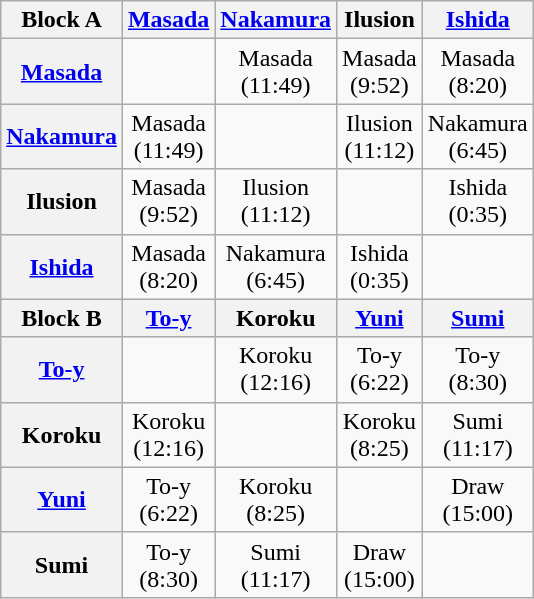<table class="wikitable" style="margin: 1em auto 1em auto">
<tr align="center">
<th>Block A</th>
<th><a href='#'>Masada</a></th>
<th><a href='#'>Nakamura</a></th>
<th>Ilusion</th>
<th><a href='#'>Ishida</a></th>
</tr>
<tr align="center">
<th><a href='#'>Masada</a></th>
<td></td>
<td>Masada<br>(11:49)</td>
<td>Masada<br>(9:52)</td>
<td>Masada<br>(8:20)</td>
</tr>
<tr align="center">
<th><a href='#'>Nakamura</a></th>
<td>Masada<br>(11:49)</td>
<td></td>
<td>Ilusion<br>(11:12)</td>
<td>Nakamura<br>(6:45)</td>
</tr>
<tr align="center">
<th>Ilusion</th>
<td>Masada<br>(9:52)</td>
<td>Ilusion<br>(11:12)</td>
<td></td>
<td>Ishida<br>(0:35)</td>
</tr>
<tr align="center">
<th><a href='#'>Ishida</a></th>
<td>Masada<br>(8:20)</td>
<td>Nakamura<br>(6:45)</td>
<td>Ishida<br>(0:35)</td>
<td></td>
</tr>
<tr align="center">
<th>Block B</th>
<th><a href='#'>To-y</a></th>
<th>Koroku</th>
<th><a href='#'>Yuni</a></th>
<th><a href='#'>Sumi</a></th>
</tr>
<tr align="center">
<th><a href='#'>To-y</a></th>
<td></td>
<td>Koroku<br>(12:16)</td>
<td>To-y<br>(6:22)</td>
<td>To-y<br>(8:30)</td>
</tr>
<tr align="center">
<th>Koroku</th>
<td>Koroku<br>(12:16)</td>
<td></td>
<td>Koroku<br>(8:25)</td>
<td>Sumi<br>(11:17)</td>
</tr>
<tr align="center">
<th><a href='#'>Yuni</a></th>
<td>To-y<br>(6:22)</td>
<td>Koroku<br>(8:25)</td>
<td></td>
<td>Draw<br>(15:00)</td>
</tr>
<tr align="center">
<th>Sumi</th>
<td>To-y<br>(8:30)</td>
<td>Sumi<br>(11:17)</td>
<td>Draw<br>(15:00)</td>
<td></td>
</tr>
</table>
